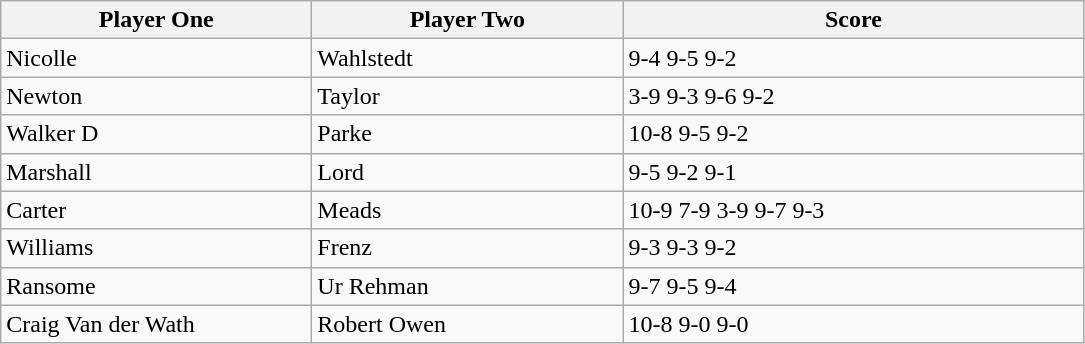<table class="wikitable">
<tr>
<th width=200>Player One</th>
<th width=200>Player Two</th>
<th width=300>Score</th>
</tr>
<tr>
<td> Nicolle</td>
<td> Wahlstedt</td>
<td>9-4 9-5 9-2</td>
</tr>
<tr>
<td> Newton</td>
<td> Taylor</td>
<td>3-9 9-3 9-6 9-2</td>
</tr>
<tr>
<td> Walker D</td>
<td> Parke</td>
<td>10-8 9-5 9-2</td>
</tr>
<tr>
<td> Marshall</td>
<td> Lord</td>
<td>9-5 9-2 9-1</td>
</tr>
<tr>
<td> Carter</td>
<td> Meads</td>
<td>10-9 7-9 3-9 9-7 9-3</td>
</tr>
<tr>
<td> Williams</td>
<td> Frenz</td>
<td>9-3 9-3 9-2</td>
</tr>
<tr>
<td> Ransome</td>
<td> Ur Rehman</td>
<td>9-7 9-5 9-4</td>
</tr>
<tr>
<td> Craig Van der Wath</td>
<td> Robert Owen</td>
<td>10-8 9-0 9-0</td>
</tr>
</table>
